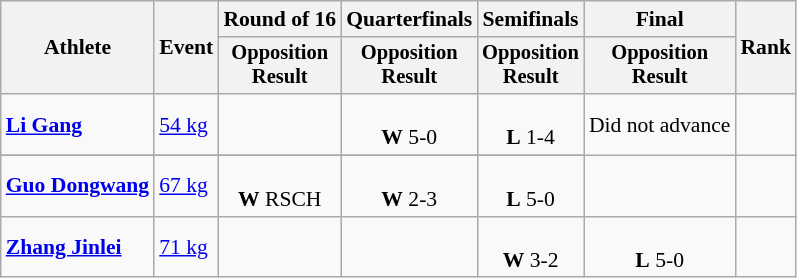<table class="wikitable" style="font-size:90%">
<tr>
<th rowspan=2>Athlete</th>
<th rowspan=2>Event</th>
<th>Round of 16</th>
<th>Quarterfinals</th>
<th>Semifinals</th>
<th>Final</th>
<th rowspan=2>Rank</th>
</tr>
<tr style="font-size:95%">
<th>Opposition<br>Result</th>
<th>Opposition<br>Result</th>
<th>Opposition<br>Result</th>
<th>Opposition<br>Result</th>
</tr>
<tr align=center>
<td align=left><strong><a href='#'>Li Gang</a></strong></td>
<td align=left><a href='#'>54 kg</a></td>
<td></td>
<td><br><strong>W</strong> 5-0</td>
<td><br><strong>L</strong> 1-4</td>
<td rowspan=2>Did not advance</td>
<td></td>
</tr>
<tr>
</tr>
<tr align=center>
<td align=left><strong><a href='#'>Guo Dongwang</a></strong></td>
<td align=left><a href='#'>67 kg</a></td>
<td><br><strong>W</strong> RSCH</td>
<td><br><strong>W</strong> 2-3</td>
<td><br><strong>L</strong> 5-0</td>
<td></td>
</tr>
<tr align=center>
<td align=left><strong><a href='#'>Zhang Jinlei</a></strong></td>
<td align=left><a href='#'>71 kg</a></td>
<td></td>
<td></td>
<td><br><strong>W</strong> 3-2</td>
<td><br><strong>L</strong> 5-0</td>
<td></td>
</tr>
</table>
